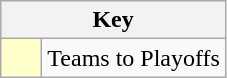<table class="wikitable" style="text-align: center;">
<tr>
<th colspan=2>Key</th>
</tr>
<tr>
<td style="background:#ffffcc; width:20px;"></td>
<td align=left>Teams to Playoffs</td>
</tr>
</table>
